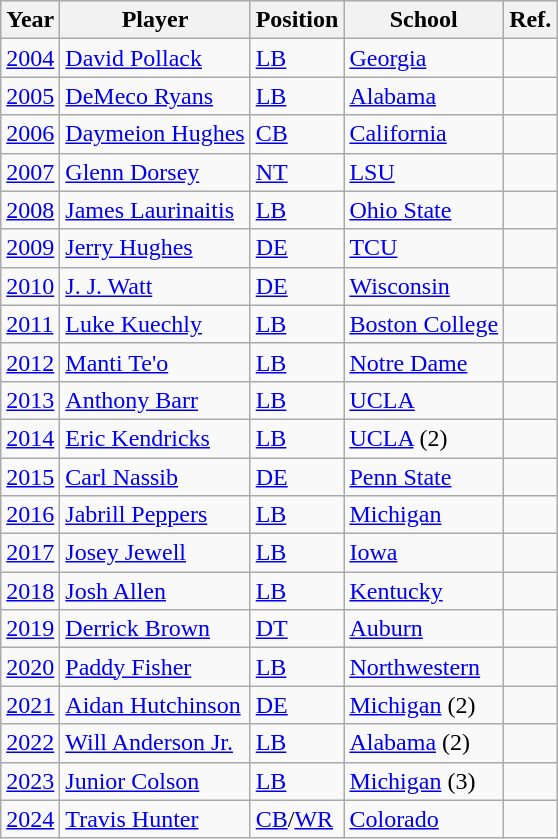<table class="wikitable">
<tr>
<th bgcolor="#e5e5e5">Year</th>
<th bgcolor="#e5e5e5">Player</th>
<th bgcolor="#e5e5e5">Position</th>
<th bgcolor="#e5e5e5">School</th>
<th>Ref.</th>
</tr>
<tr>
<td><a href='#'>2004</a></td>
<td><a href='#'>David Pollack</a></td>
<td><a href='#'>LB</a></td>
<td><a href='#'>Georgia</a></td>
<td></td>
</tr>
<tr>
<td><a href='#'>2005</a></td>
<td><a href='#'>DeMeco Ryans</a></td>
<td><a href='#'>LB</a></td>
<td><a href='#'>Alabama</a></td>
<td></td>
</tr>
<tr>
<td><a href='#'>2006</a></td>
<td><a href='#'>Daymeion Hughes</a></td>
<td><a href='#'>CB</a></td>
<td><a href='#'>California</a></td>
<td></td>
</tr>
<tr>
<td><a href='#'>2007</a></td>
<td><a href='#'>Glenn Dorsey</a></td>
<td><a href='#'>NT</a></td>
<td><a href='#'>LSU</a></td>
<td></td>
</tr>
<tr>
<td><a href='#'>2008</a></td>
<td><a href='#'>James Laurinaitis</a></td>
<td><a href='#'>LB</a></td>
<td><a href='#'>Ohio State</a></td>
<td></td>
</tr>
<tr>
<td><a href='#'>2009</a></td>
<td><a href='#'>Jerry Hughes</a></td>
<td><a href='#'>DE</a></td>
<td><a href='#'>TCU</a></td>
<td></td>
</tr>
<tr>
<td><a href='#'>2010</a></td>
<td><a href='#'>J. J. Watt</a></td>
<td><a href='#'>DE</a></td>
<td><a href='#'>Wisconsin</a></td>
<td></td>
</tr>
<tr>
<td><a href='#'>2011</a></td>
<td><a href='#'>Luke Kuechly</a></td>
<td><a href='#'>LB</a></td>
<td><a href='#'>Boston College</a></td>
<td></td>
</tr>
<tr>
<td><a href='#'>2012</a></td>
<td><a href='#'>Manti Te'o</a></td>
<td><a href='#'>LB</a></td>
<td><a href='#'>Notre Dame</a></td>
<td></td>
</tr>
<tr>
<td><a href='#'>2013</a></td>
<td><a href='#'>Anthony Barr</a></td>
<td><a href='#'>LB</a></td>
<td><a href='#'>UCLA</a></td>
<td></td>
</tr>
<tr>
<td><a href='#'>2014</a></td>
<td><a href='#'>Eric Kendricks</a></td>
<td><a href='#'>LB</a></td>
<td><a href='#'>UCLA</a> (2)</td>
<td></td>
</tr>
<tr>
<td><a href='#'>2015</a></td>
<td><a href='#'>Carl Nassib</a></td>
<td><a href='#'>DE</a></td>
<td><a href='#'>Penn State</a></td>
<td></td>
</tr>
<tr>
<td><a href='#'>2016</a></td>
<td><a href='#'>Jabrill Peppers</a></td>
<td><a href='#'>LB</a></td>
<td><a href='#'>Michigan</a></td>
<td></td>
</tr>
<tr>
<td><a href='#'>2017</a></td>
<td><a href='#'>Josey Jewell</a></td>
<td><a href='#'>LB</a></td>
<td><a href='#'>Iowa</a></td>
<td></td>
</tr>
<tr>
<td><a href='#'>2018</a></td>
<td><a href='#'>Josh Allen</a></td>
<td><a href='#'>LB</a></td>
<td><a href='#'>Kentucky</a></td>
<td></td>
</tr>
<tr>
<td><a href='#'>2019</a></td>
<td><a href='#'>Derrick Brown</a></td>
<td><a href='#'>DT</a></td>
<td><a href='#'>Auburn</a></td>
<td></td>
</tr>
<tr>
<td><a href='#'>2020</a></td>
<td><a href='#'>Paddy Fisher</a></td>
<td><a href='#'>LB</a></td>
<td><a href='#'>Northwestern</a></td>
<td></td>
</tr>
<tr>
<td><a href='#'>2021</a></td>
<td><a href='#'>Aidan Hutchinson</a></td>
<td><a href='#'>DE</a></td>
<td><a href='#'>Michigan</a> (2)</td>
<td></td>
</tr>
<tr>
<td><a href='#'>2022</a></td>
<td><a href='#'>Will Anderson Jr.</a></td>
<td><a href='#'>LB</a></td>
<td><a href='#'>Alabama</a> (2)</td>
<td></td>
</tr>
<tr>
<td><a href='#'>2023</a></td>
<td><a href='#'>Junior Colson</a></td>
<td><a href='#'>LB</a></td>
<td><a href='#'>Michigan</a> (3)</td>
<td></td>
</tr>
<tr>
<td><a href='#'>2024</a></td>
<td><a href='#'>Travis Hunter</a></td>
<td><a href='#'>CB</a>/<a href='#'>WR</a></td>
<td><a href='#'>Colorado</a></td>
<td></td>
</tr>
</table>
